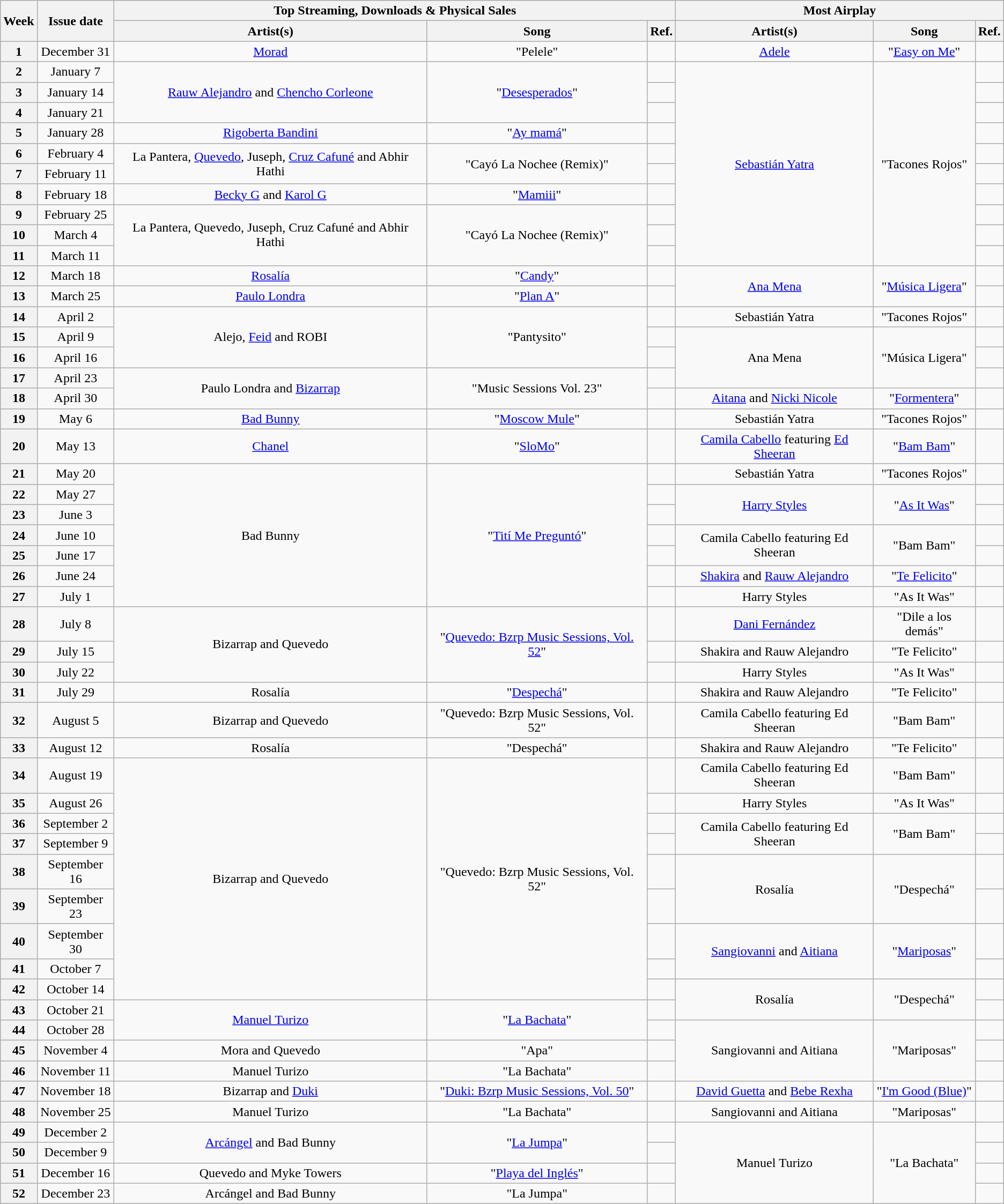<table class="wikitable" style="text-align:center">
<tr>
<th rowspan="2">Week</th>
<th rowspan="2">Issue date</th>
<th colspan="3">Top Streaming, Downloads & Physical Sales</th>
<th colspan="3">Most Airplay</th>
</tr>
<tr>
<th>Artist(s)</th>
<th>Song</th>
<th>Ref.</th>
<th>Artist(s)</th>
<th>Song</th>
<th>Ref.</th>
</tr>
<tr>
<th>1</th>
<td>December 31</td>
<td><a href='#'>Morad</a></td>
<td>"Pelele"</td>
<td></td>
<td><a href='#'>Adele</a></td>
<td>"<a href='#'>Easy on Me</a>"</td>
<td></td>
</tr>
<tr>
<th>2</th>
<td>January 7</td>
<td rowspan=3><a href='#'>Rauw Alejandro</a> and <a href='#'>Chencho Corleone</a></td>
<td rowspan=3>"<a href='#'>Desesperados</a>"</td>
<td></td>
<td rowspan="10"><a href='#'>Sebastián Yatra</a></td>
<td rowspan="10">"Tacones Rojos"</td>
<td></td>
</tr>
<tr>
<th>3</th>
<td>January 14</td>
<td></td>
<td></td>
</tr>
<tr>
<th>4</th>
<td>January 21</td>
<td></td>
<td></td>
</tr>
<tr>
<th>5</th>
<td>January 28</td>
<td><a href='#'>Rigoberta Bandini</a></td>
<td>"<a href='#'>Ay mamá</a>"</td>
<td></td>
<td></td>
</tr>
<tr>
<th>6</th>
<td>February 4</td>
<td rowspan=2>La Pantera, <a href='#'>Quevedo</a>, Juseph, <a href='#'>Cruz Cafuné</a> and Abhir Hathi</td>
<td rowspan=2>"Cayó La Nochee (Remix)"</td>
<td></td>
<td></td>
</tr>
<tr>
<th>7</th>
<td>February 11</td>
<td></td>
<td></td>
</tr>
<tr>
<th>8</th>
<td>February 18</td>
<td><a href='#'>Becky G</a> and <a href='#'>Karol G</a></td>
<td>"<a href='#'>Mamiii</a>"</td>
<td></td>
<td></td>
</tr>
<tr>
<th>9</th>
<td>February 25</td>
<td rowspan=3>La Pantera, Quevedo, Juseph, Cruz Cafuné and Abhir Hathi</td>
<td rowspan=3>"Cayó La Nochee (Remix)"</td>
<td></td>
<td></td>
</tr>
<tr>
<th>10</th>
<td>March 4</td>
<td></td>
<td></td>
</tr>
<tr>
<th>11</th>
<td>March 11</td>
<td></td>
<td></td>
</tr>
<tr>
<th>12</th>
<td>March 18</td>
<td><a href='#'>Rosalía</a></td>
<td>"<a href='#'>Candy</a>"</td>
<td></td>
<td rowspan=2><a href='#'>Ana Mena</a></td>
<td rowspan=2>"<a href='#'>Música Ligera</a>"</td>
<td></td>
</tr>
<tr>
<th>13</th>
<td>March 25</td>
<td><a href='#'>Paulo Londra</a></td>
<td>"<a href='#'>Plan A</a>"</td>
<td></td>
<td></td>
</tr>
<tr>
<th>14</th>
<td>April 2</td>
<td rowspan=3>Alejo, <a href='#'>Feid</a> and ROBI</td>
<td rowspan=3>"Pantysito"</td>
<td></td>
<td>Sebastián Yatra</td>
<td>"Tacones Rojos"</td>
<td></td>
</tr>
<tr>
<th>15</th>
<td>April 9</td>
<td></td>
<td rowspan=3>Ana Mena</td>
<td rowspan=3>"Música Ligera"</td>
<td></td>
</tr>
<tr>
<th>16</th>
<td>April 16</td>
<td></td>
<td></td>
</tr>
<tr>
<th>17</th>
<td>April 23</td>
<td rowspan=2>Paulo Londra and <a href='#'>Bizarrap</a></td>
<td rowspan=2>"Music Sessions Vol. 23"</td>
<td></td>
<td></td>
</tr>
<tr>
<th>18</th>
<td>April 30</td>
<td></td>
<td><a href='#'>Aitana</a> and <a href='#'>Nicki Nicole</a></td>
<td>"<a href='#'>Formentera</a>"</td>
<td></td>
</tr>
<tr>
<th>19</th>
<td>May 6</td>
<td><a href='#'>Bad Bunny</a></td>
<td>"<a href='#'>Moscow Mule</a>"</td>
<td></td>
<td>Sebastián Yatra</td>
<td>"Tacones Rojos"</td>
<td></td>
</tr>
<tr>
<th>20</th>
<td>May 13</td>
<td><a href='#'>Chanel</a></td>
<td>"<a href='#'>SloMo</a>"</td>
<td></td>
<td><a href='#'>Camila Cabello</a> featuring <a href='#'>Ed Sheeran</a></td>
<td>"<a href='#'>Bam Bam</a>"</td>
<td></td>
</tr>
<tr>
<th>21</th>
<td>May 20</td>
<td rowspan="7">Bad Bunny</td>
<td rowspan="7">"<a href='#'>Tití Me Preguntó</a>"</td>
<td></td>
<td>Sebastián Yatra</td>
<td>"Tacones Rojos"</td>
<td></td>
</tr>
<tr>
<th>22</th>
<td>May 27</td>
<td></td>
<td rowspan="2"><a href='#'>Harry Styles</a></td>
<td rowspan="2">"<a href='#'>As It Was</a>"</td>
<td></td>
</tr>
<tr>
<th>23</th>
<td>June 3</td>
<td></td>
<td></td>
</tr>
<tr>
<th>24</th>
<td>June 10</td>
<td></td>
<td rowspan=2>Camila Cabello featuring Ed Sheeran</td>
<td rowspan=2>"Bam Bam"</td>
<td></td>
</tr>
<tr>
<th>25</th>
<td>June 17</td>
<td></td>
<td></td>
</tr>
<tr>
<th>26</th>
<td>June 24</td>
<td></td>
<td><a href='#'>Shakira</a> and <a href='#'>Rauw Alejandro</a></td>
<td>"<a href='#'>Te Felicito</a>"</td>
<td></td>
</tr>
<tr>
<th>27</th>
<td>July 1</td>
<td></td>
<td>Harry Styles</td>
<td>"As It Was"</td>
<td></td>
</tr>
<tr>
<th>28</th>
<td>July 8</td>
<td rowspan=3>Bizarrap and Quevedo</td>
<td rowspan=3>"<a href='#'>Quevedo: Bzrp Music Sessions, Vol. 52</a>"</td>
<td></td>
<td><a href='#'>Dani Fernández</a></td>
<td>"Dile a los demás"</td>
<td></td>
</tr>
<tr>
<th>29</th>
<td>July 15</td>
<td></td>
<td>Shakira and Rauw Alejandro</td>
<td>"Te Felicito"</td>
<td></td>
</tr>
<tr>
<th>30</th>
<td>July 22</td>
<td></td>
<td>Harry Styles</td>
<td>"As It Was"</td>
<td></td>
</tr>
<tr>
<th>31</th>
<td>July 29</td>
<td>Rosalía</td>
<td>"<a href='#'>Despechá</a>"</td>
<td></td>
<td>Shakira and Rauw Alejandro</td>
<td>"Te Felicito"</td>
<td></td>
</tr>
<tr>
<th>32</th>
<td>August 5</td>
<td>Bizarrap and Quevedo</td>
<td>"Quevedo: Bzrp Music Sessions, Vol. 52"</td>
<td></td>
<td>Camila Cabello featuring Ed Sheeran</td>
<td>"Bam Bam"</td>
<td></td>
</tr>
<tr>
<th>33</th>
<td>August 12</td>
<td>Rosalía</td>
<td>"Despechá"</td>
<td></td>
<td>Shakira and Rauw Alejandro</td>
<td>"Te Felicito"</td>
<td></td>
</tr>
<tr>
<th>34</th>
<td>August 19</td>
<td rowspan=9>Bizarrap and Quevedo</td>
<td rowspan=9>"Quevedo: Bzrp Music Sessions, Vol. 52"</td>
<td></td>
<td>Camila Cabello featuring Ed Sheeran</td>
<td>"Bam Bam"</td>
<td></td>
</tr>
<tr>
<th>35</th>
<td>August 26</td>
<td></td>
<td>Harry Styles</td>
<td>"As It Was"</td>
<td></td>
</tr>
<tr>
<th>36</th>
<td>September 2</td>
<td></td>
<td rowspan=2>Camila Cabello featuring Ed Sheeran</td>
<td rowspan=2>"Bam Bam"</td>
<td></td>
</tr>
<tr>
<th>37</th>
<td>September 9</td>
<td></td>
<td></td>
</tr>
<tr>
<th>38</th>
<td>September 16</td>
<td></td>
<td rowspan=2>Rosalía</td>
<td rowspan=2>"Despechá"</td>
<td></td>
</tr>
<tr>
<th>39</th>
<td>September 23</td>
<td></td>
<td></td>
</tr>
<tr>
<th>40</th>
<td>September 30</td>
<td></td>
<td rowspan=2><a href='#'>Sangiovanni</a> and <a href='#'>Aitiana</a></td>
<td rowspan=2>"<a href='#'>Mariposas</a>"</td>
<td></td>
</tr>
<tr>
<th>41</th>
<td>October 7</td>
<td></td>
<td></td>
</tr>
<tr>
<th>42</th>
<td>October 14</td>
<td></td>
<td rowspan=2>Rosalía</td>
<td rowspan=2>"Despechá"</td>
<td></td>
</tr>
<tr>
<th>43</th>
<td>October 21</td>
<td rowspan=2><a href='#'>Manuel Turizo</a></td>
<td rowspan=2>"<a href='#'>La Bachata</a>"</td>
<td></td>
<td></td>
</tr>
<tr>
<th>44</th>
<td>October 28</td>
<td></td>
<td rowspan=3>Sangiovanni and Aitiana</td>
<td rowspan=3>"Mariposas"</td>
<td></td>
</tr>
<tr>
<th>45</th>
<td>November 4</td>
<td>Mora and Quevedo</td>
<td>"Apa"</td>
<td></td>
<td></td>
</tr>
<tr>
<th>46</th>
<td>November 11</td>
<td>Manuel Turizo</td>
<td>"La Bachata"</td>
<td></td>
<td></td>
</tr>
<tr>
<th>47</th>
<td>November 18</td>
<td>Bizarrap and <a href='#'>Duki</a></td>
<td>"<a href='#'>Duki: Bzrp Music Sessions, Vol. 50</a>"</td>
<td></td>
<td><a href='#'>David Guetta</a> and <a href='#'>Bebe Rexha</a></td>
<td>"<a href='#'>I'm Good (Blue)</a>"</td>
<td></td>
</tr>
<tr>
<th>48</th>
<td>November 25</td>
<td>Manuel Turizo</td>
<td>"La Bachata"</td>
<td></td>
<td>Sangiovanni and Aitiana</td>
<td>"Mariposas"</td>
<td></td>
</tr>
<tr>
<th>49</th>
<td>December 2</td>
<td rowspan=2><a href='#'>Arcángel</a> and Bad Bunny</td>
<td rowspan=2>"<a href='#'>La Jumpa</a>"</td>
<td></td>
<td rowspan=5>Manuel Turizo</td>
<td rowspan=5>"La Bachata"</td>
<td></td>
</tr>
<tr>
<th>50</th>
<td>December 9</td>
<td></td>
<td></td>
</tr>
<tr>
<th>51</th>
<td>December 16</td>
<td>Quevedo and Myke Towers</td>
<td>"<a href='#'>Playa del Inglés</a>"</td>
<td></td>
<td></td>
</tr>
<tr>
<th>52</th>
<td>December 23</td>
<td>Arcángel and Bad Bunny</td>
<td>"La Jumpa"</td>
<td></td>
<td></td>
</tr>
</table>
